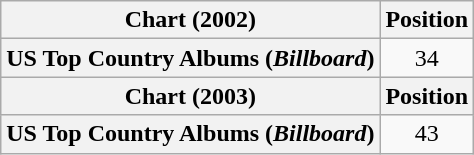<table class="wikitable plainrowheaders" style="text-align:center">
<tr>
<th scope="col">Chart (2002)</th>
<th scope="col">Position</th>
</tr>
<tr>
<th scope="row">US Top Country Albums (<em>Billboard</em>)</th>
<td>34</td>
</tr>
<tr>
<th scope="col">Chart (2003)</th>
<th scope="col">Position</th>
</tr>
<tr>
<th scope="row">US Top Country Albums (<em>Billboard</em>)</th>
<td>43</td>
</tr>
</table>
